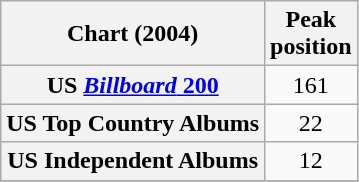<table class="wikitable plainrowheaders sortable">
<tr>
<th>Chart (2004)</th>
<th>Peak<br>position</th>
</tr>
<tr>
<th scope=row>US <a href='#'><em>Billboard</em> 200</a></th>
<td align="center">161</td>
</tr>
<tr>
<th scope=row>US Top Country Albums</th>
<td align="center">22</td>
</tr>
<tr>
<th scope=row>US Independent Albums</th>
<td align="center">12</td>
</tr>
<tr>
</tr>
</table>
